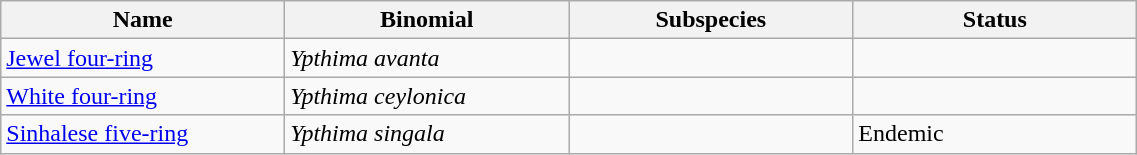<table width=60% class="wikitable">
<tr>
<th width=20%>Name</th>
<th width=20%>Binomial</th>
<th width=20%>Subspecies</th>
<th width=20%>Status</th>
</tr>
<tr>
<td><a href='#'>Jewel four-ring</a><br></td>
<td><em>Ypthima avanta</em></td>
<td></td>
<td></td>
</tr>
<tr>
<td><a href='#'>White four-ring</a><br>
</td>
<td><em>Ypthima ceylonica</em></td>
<td></td>
<td></td>
</tr>
<tr>
<td><a href='#'>Sinhalese five-ring</a></td>
<td><em>Ypthima singala</em></td>
<td></td>
<td>Endemic</td>
</tr>
</table>
